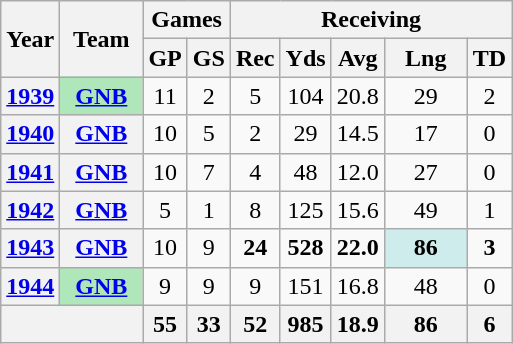<table class="wikitable" style="text-align:center">
<tr>
<th rowspan="2">Year</th>
<th rowspan="2">Team</th>
<th colspan="2">Games</th>
<th colspan="5">Receiving</th>
</tr>
<tr>
<th>GP</th>
<th>GS</th>
<th>Rec</th>
<th>Yds</th>
<th>Avg</th>
<th>Lng</th>
<th>TD</th>
</tr>
<tr>
<th><a href='#'>1939</a></th>
<th style="background:#afe6ba; width:3em;"><a href='#'>GNB</a></th>
<td>11</td>
<td>2</td>
<td>5</td>
<td>104</td>
<td>20.8</td>
<td>29</td>
<td>2</td>
</tr>
<tr>
<th><a href='#'>1940</a></th>
<th><a href='#'>GNB</a></th>
<td>10</td>
<td>5</td>
<td>2</td>
<td>29</td>
<td>14.5</td>
<td>17</td>
<td>0</td>
</tr>
<tr>
<th><a href='#'>1941</a></th>
<th><a href='#'>GNB</a></th>
<td>10</td>
<td>7</td>
<td>4</td>
<td>48</td>
<td>12.0</td>
<td>27</td>
<td>0</td>
</tr>
<tr>
<th><a href='#'>1942</a></th>
<th><a href='#'>GNB</a></th>
<td>5</td>
<td>1</td>
<td>8</td>
<td>125</td>
<td>15.6</td>
<td>49</td>
<td>1</td>
</tr>
<tr>
<th><a href='#'>1943</a></th>
<th><a href='#'>GNB</a></th>
<td>10</td>
<td>9</td>
<td><strong>24</strong></td>
<td><strong>528</strong></td>
<td><strong>22.0</strong></td>
<td style="background:#cfecec; width:3em;"><strong>86</strong></td>
<td><strong>3</strong></td>
</tr>
<tr>
<th><a href='#'>1944</a></th>
<th style="background:#afe6ba; width:3em;"><a href='#'>GNB</a></th>
<td>9</td>
<td>9</td>
<td>9</td>
<td>151</td>
<td>16.8</td>
<td>48</td>
<td>0</td>
</tr>
<tr>
<th colspan="2"></th>
<th>55</th>
<th>33</th>
<th>52</th>
<th>985</th>
<th>18.9</th>
<th>86</th>
<th>6</th>
</tr>
</table>
